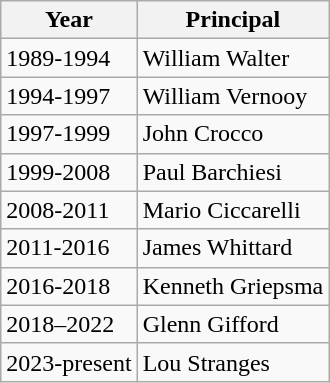<table class="wikitable">
<tr>
<th>Year</th>
<th>Principal</th>
</tr>
<tr>
<td>1989-1994</td>
<td>William Walter</td>
</tr>
<tr>
<td>1994-1997</td>
<td>William Vernooy</td>
</tr>
<tr>
<td>1997-1999</td>
<td>John Crocco</td>
</tr>
<tr>
<td>1999-2008</td>
<td>Paul Barchiesi</td>
</tr>
<tr>
<td>2008-2011</td>
<td>Mario Ciccarelli</td>
</tr>
<tr>
<td>2011-2016</td>
<td>James Whittard</td>
</tr>
<tr>
<td>2016-2018</td>
<td>Kenneth Griepsma</td>
</tr>
<tr>
<td>2018–2022</td>
<td>Glenn Gifford</td>
</tr>
<tr>
<td>2023-present</td>
<td>Lou Stranges</td>
</tr>
</table>
